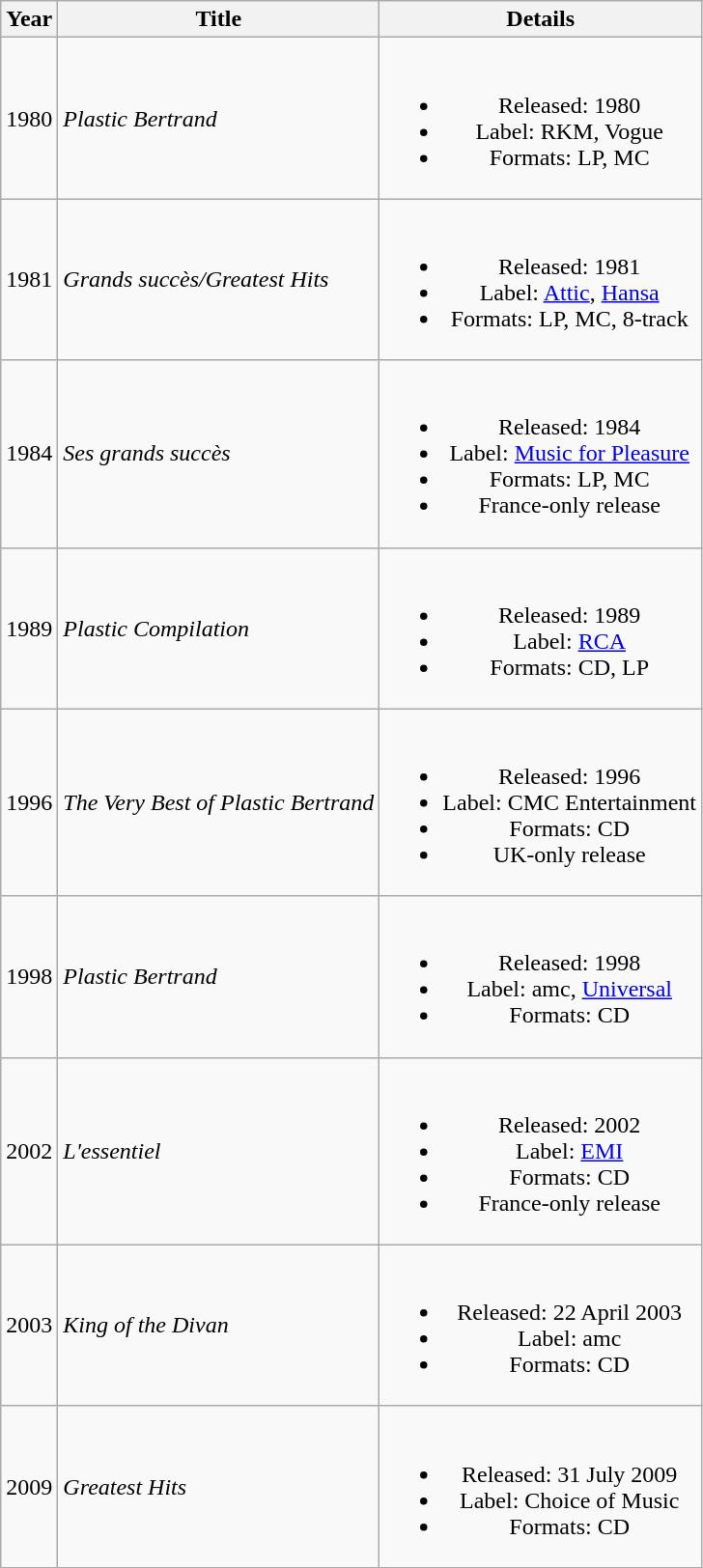<table class="wikitable" style="text-align:center">
<tr>
<th>Year</th>
<th>Title</th>
<th>Details</th>
</tr>
<tr>
<td>1980</td>
<td align="left"><em>Plastic Bertrand</em></td>
<td><br><ul><li>Released: 1980</li><li>Label: RKM, Vogue</li><li>Formats: LP, MC</li></ul></td>
</tr>
<tr>
<td>1981</td>
<td align="left"><em>Grands succès/Greatest Hits</em></td>
<td><br><ul><li>Released: 1981</li><li>Label: <a href='#'>Attic</a>, <a href='#'>Hansa</a></li><li>Formats: LP, MC, 8-track</li></ul></td>
</tr>
<tr>
<td>1984</td>
<td align="left"><em>Ses grands succès</em></td>
<td><br><ul><li>Released: 1984</li><li>Label: <a href='#'>Music for Pleasure</a></li><li>Formats: LP, MC</li><li>France-only release</li></ul></td>
</tr>
<tr>
<td>1989</td>
<td align="left"><em>Plastic Compilation</em></td>
<td><br><ul><li>Released: 1989</li><li>Label: <a href='#'>RCA</a></li><li>Formats: CD, LP</li></ul></td>
</tr>
<tr>
<td>1996</td>
<td align="left"><em>The Very Best of Plastic Bertrand</em></td>
<td><br><ul><li>Released: 1996</li><li>Label: CMC Entertainment</li><li>Formats: CD</li><li>UK-only release</li></ul></td>
</tr>
<tr>
<td>1998</td>
<td align="left"><em>Plastic Bertrand</em></td>
<td><br><ul><li>Released: 1998</li><li>Label: amc, <a href='#'>Universal</a></li><li>Formats: CD</li></ul></td>
</tr>
<tr>
<td>2002</td>
<td align="left"><em>L'essentiel</em></td>
<td><br><ul><li>Released: 2002</li><li>Label: <a href='#'>EMI</a></li><li>Formats: CD</li><li>France-only release</li></ul></td>
</tr>
<tr>
<td>2003</td>
<td align="left"><em>King of the Divan</em></td>
<td><br><ul><li>Released: 22 April 2003</li><li>Label: amc</li><li>Formats: CD</li></ul></td>
</tr>
<tr>
<td>2009</td>
<td align="left"><em>Greatest Hits</em></td>
<td><br><ul><li>Released: 31 July 2009</li><li>Label: Choice of Music</li><li>Formats: CD</li></ul></td>
</tr>
</table>
